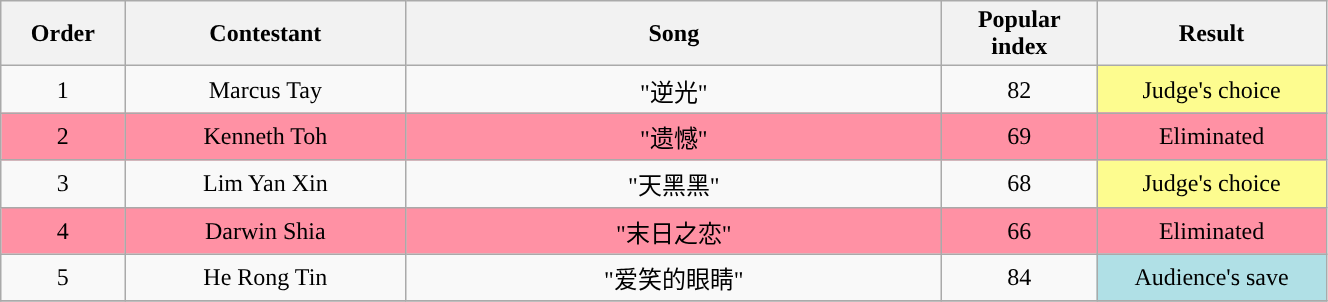<table class="wikitable" style="text-align:center; width:70%;">
<tr>
<th scope="col" style="width:4%;">Order</th>
<th scope="col" style="width:11%;">Contestant</th>
<th scope="col" style="width:21%;">Song</th>
<th scope="col" style="width:5%;">Popular index</th>
<th scope="col" style="width:9%;">Result</th>
</tr>
<tr>
<td>1</td>
<td>Marcus Tay</td>
<td>"逆光"</td>
<td>82</td>
<td style="background:#fdfc8f;">Judge's choice</td>
</tr>
<tr style="background:#FF91A4;">
<td>2</td>
<td>Kenneth Toh</td>
<td>"遗憾"</td>
<td>69</td>
<td style="background:#FF91A4;">Eliminated</td>
</tr>
<tr>
<td>3</td>
<td>Lim Yan Xin</td>
<td>"天黑黑"</td>
<td>68</td>
<td style="background:#fdfc8f;">Judge's choice</td>
</tr>
<tr style="background:#FF91A4;">
<td>4</td>
<td>Darwin Shia</td>
<td>"末日之恋"</td>
<td>66</td>
<td style="background:#FF91A4;">Eliminated</td>
</tr>
<tr>
<td>5</td>
<td>He Rong Tin</td>
<td>"爱笑的眼睛"</td>
<td>84</td>
<td style="background:#B0E0E6;">Audience's save</td>
</tr>
<tr>
</tr>
</table>
